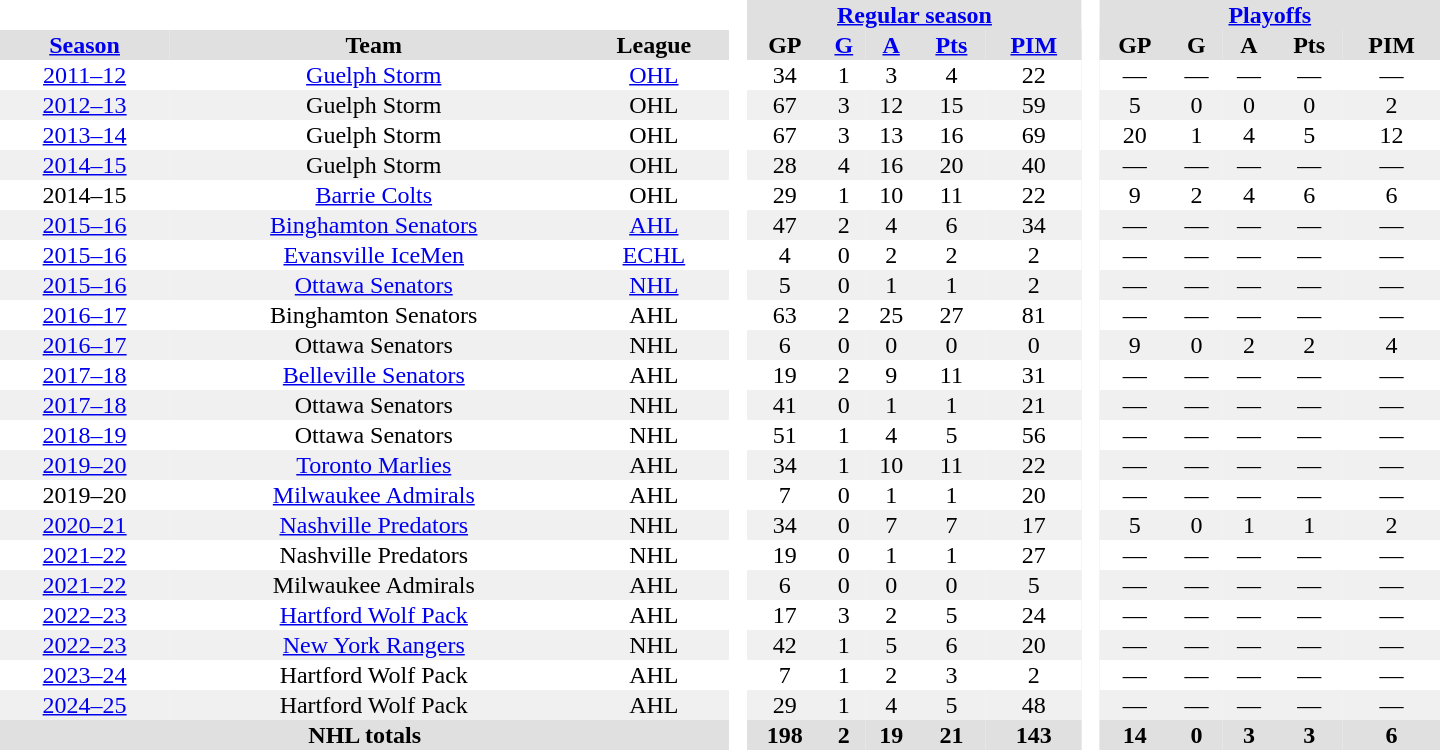<table border="0" cellpadding="1" cellspacing="0"  style="width:60em; text-align:center;">
<tr style="background:#e0e0e0;">
<th colspan="3" style="background:#fff;"> </th>
<th rowspan="99" style="background:#fff;"> </th>
<th colspan="5"><a href='#'>Regular season</a></th>
<th rowspan="99" style="background:#fff;"> </th>
<th colspan="5"><a href='#'>Playoffs</a></th>
</tr>
<tr style="background:#e0e0e0;">
<th><a href='#'>Season</a></th>
<th>Team</th>
<th>League</th>
<th>GP</th>
<th><a href='#'>G</a></th>
<th><a href='#'>A</a></th>
<th><a href='#'>Pts</a></th>
<th><a href='#'>PIM</a></th>
<th>GP</th>
<th>G</th>
<th>A</th>
<th>Pts</th>
<th>PIM</th>
</tr>
<tr>
<td><a href='#'>2011–12</a></td>
<td><a href='#'>Guelph Storm</a></td>
<td><a href='#'>OHL</a></td>
<td>34</td>
<td>1</td>
<td>3</td>
<td>4</td>
<td>22</td>
<td>—</td>
<td>—</td>
<td>—</td>
<td>—</td>
<td>—</td>
</tr>
<tr style="background:#f0f0f0;">
<td><a href='#'>2012–13</a></td>
<td>Guelph Storm</td>
<td>OHL</td>
<td>67</td>
<td>3</td>
<td>12</td>
<td>15</td>
<td>59</td>
<td>5</td>
<td>0</td>
<td>0</td>
<td>0</td>
<td>2</td>
</tr>
<tr>
<td><a href='#'>2013–14</a></td>
<td>Guelph Storm</td>
<td>OHL</td>
<td>67</td>
<td>3</td>
<td>13</td>
<td>16</td>
<td>69</td>
<td>20</td>
<td>1</td>
<td>4</td>
<td>5</td>
<td>12</td>
</tr>
<tr style="background:#f0f0f0;">
<td><a href='#'>2014–15</a></td>
<td>Guelph Storm</td>
<td>OHL</td>
<td>28</td>
<td>4</td>
<td>16</td>
<td>20</td>
<td>40</td>
<td>—</td>
<td>—</td>
<td>—</td>
<td>—</td>
<td>—</td>
</tr>
<tr>
<td>2014–15</td>
<td><a href='#'>Barrie Colts</a></td>
<td>OHL</td>
<td>29</td>
<td>1</td>
<td>10</td>
<td>11</td>
<td>22</td>
<td>9</td>
<td>2</td>
<td>4</td>
<td>6</td>
<td>6</td>
</tr>
<tr style="background:#f0f0f0;">
<td><a href='#'>2015–16</a></td>
<td><a href='#'>Binghamton Senators</a></td>
<td><a href='#'>AHL</a></td>
<td>47</td>
<td>2</td>
<td>4</td>
<td>6</td>
<td>34</td>
<td>—</td>
<td>—</td>
<td>—</td>
<td>—</td>
<td>—</td>
</tr>
<tr>
<td><a href='#'>2015–16</a></td>
<td><a href='#'>Evansville IceMen</a></td>
<td><a href='#'>ECHL</a></td>
<td>4</td>
<td>0</td>
<td>2</td>
<td>2</td>
<td>2</td>
<td>—</td>
<td>—</td>
<td>—</td>
<td>—</td>
<td>—</td>
</tr>
<tr style="background:#f0f0f0;">
<td><a href='#'>2015–16</a></td>
<td><a href='#'>Ottawa Senators</a></td>
<td><a href='#'>NHL</a></td>
<td>5</td>
<td>0</td>
<td>1</td>
<td>1</td>
<td>2</td>
<td>—</td>
<td>—</td>
<td>—</td>
<td>—</td>
<td>—</td>
</tr>
<tr>
<td><a href='#'>2016–17</a></td>
<td>Binghamton Senators</td>
<td>AHL</td>
<td>63</td>
<td>2</td>
<td>25</td>
<td>27</td>
<td>81</td>
<td>—</td>
<td>—</td>
<td>—</td>
<td>—</td>
<td>—</td>
</tr>
<tr>
</tr>
<tr style="background:#f0f0f0;">
<td><a href='#'>2016–17</a></td>
<td>Ottawa Senators</td>
<td>NHL</td>
<td>6</td>
<td>0</td>
<td>0</td>
<td>0</td>
<td>0</td>
<td>9</td>
<td>0</td>
<td>2</td>
<td>2</td>
<td>4</td>
</tr>
<tr>
<td><a href='#'>2017–18</a></td>
<td><a href='#'>Belleville Senators</a></td>
<td>AHL</td>
<td>19</td>
<td>2</td>
<td>9</td>
<td>11</td>
<td>31</td>
<td>—</td>
<td>—</td>
<td>—</td>
<td>—</td>
<td>—</td>
</tr>
<tr>
</tr>
<tr style="background:#f0f0f0;">
<td><a href='#'>2017–18</a></td>
<td>Ottawa Senators</td>
<td>NHL</td>
<td>41</td>
<td>0</td>
<td>1</td>
<td>1</td>
<td>21</td>
<td>—</td>
<td>—</td>
<td>—</td>
<td>—</td>
<td>—</td>
</tr>
<tr>
<td><a href='#'>2018–19</a></td>
<td>Ottawa Senators</td>
<td>NHL</td>
<td>51</td>
<td>1</td>
<td>4</td>
<td>5</td>
<td>56</td>
<td>—</td>
<td>—</td>
<td>—</td>
<td>—</td>
<td>—</td>
</tr>
<tr bgcolor="#f0f0f0">
<td><a href='#'>2019–20</a></td>
<td><a href='#'>Toronto Marlies</a></td>
<td>AHL</td>
<td>34</td>
<td>1</td>
<td>10</td>
<td>11</td>
<td>22</td>
<td>—</td>
<td>—</td>
<td>—</td>
<td>—</td>
<td>—</td>
</tr>
<tr>
<td>2019–20</td>
<td><a href='#'>Milwaukee Admirals</a></td>
<td>AHL</td>
<td>7</td>
<td>0</td>
<td>1</td>
<td>1</td>
<td>20</td>
<td>—</td>
<td>—</td>
<td>—</td>
<td>—</td>
<td>—</td>
</tr>
<tr style="background:#f0f0f0;">
<td><a href='#'>2020–21</a></td>
<td><a href='#'>Nashville Predators</a></td>
<td>NHL</td>
<td>34</td>
<td>0</td>
<td>7</td>
<td>7</td>
<td>17</td>
<td>5</td>
<td>0</td>
<td>1</td>
<td>1</td>
<td>2</td>
</tr>
<tr>
<td><a href='#'>2021–22</a></td>
<td>Nashville Predators</td>
<td>NHL</td>
<td>19</td>
<td>0</td>
<td>1</td>
<td>1</td>
<td>27</td>
<td>—</td>
<td>—</td>
<td>—</td>
<td>—</td>
<td>—</td>
</tr>
<tr bgcolor="#f0f0f0">
<td><a href='#'>2021–22</a></td>
<td>Milwaukee Admirals</td>
<td>AHL</td>
<td>6</td>
<td>0</td>
<td>0</td>
<td>0</td>
<td>5</td>
<td>—</td>
<td>—</td>
<td>—</td>
<td>—</td>
<td>—</td>
</tr>
<tr>
<td><a href='#'>2022–23</a></td>
<td><a href='#'>Hartford Wolf Pack</a></td>
<td>AHL</td>
<td>17</td>
<td>3</td>
<td>2</td>
<td>5</td>
<td>24</td>
<td>—</td>
<td>—</td>
<td>—</td>
<td>—</td>
<td>—</td>
</tr>
<tr bgcolor="#f0f0f0">
<td><a href='#'>2022–23</a></td>
<td><a href='#'>New York Rangers</a></td>
<td>NHL</td>
<td>42</td>
<td>1</td>
<td>5</td>
<td>6</td>
<td>20</td>
<td>—</td>
<td>—</td>
<td>—</td>
<td>—</td>
<td>—</td>
</tr>
<tr>
<td><a href='#'>2023–24</a></td>
<td>Hartford Wolf Pack</td>
<td>AHL</td>
<td>7</td>
<td>1</td>
<td>2</td>
<td>3</td>
<td>2</td>
<td>—</td>
<td>—</td>
<td>—</td>
<td>—</td>
<td>—</td>
</tr>
<tr bgcolor="#f0f0f0">
<td><a href='#'>2024–25</a></td>
<td>Hartford Wolf Pack</td>
<td>AHL</td>
<td>29</td>
<td>1</td>
<td>4</td>
<td>5</td>
<td>48</td>
<td>—</td>
<td>—</td>
<td>—</td>
<td>—</td>
<td>—</td>
</tr>
<tr style="background:#e0e0e0;">
<th colspan="3">NHL totals</th>
<th>198</th>
<th>2</th>
<th>19</th>
<th>21</th>
<th>143</th>
<th>14</th>
<th>0</th>
<th>3</th>
<th>3</th>
<th>6</th>
</tr>
</table>
